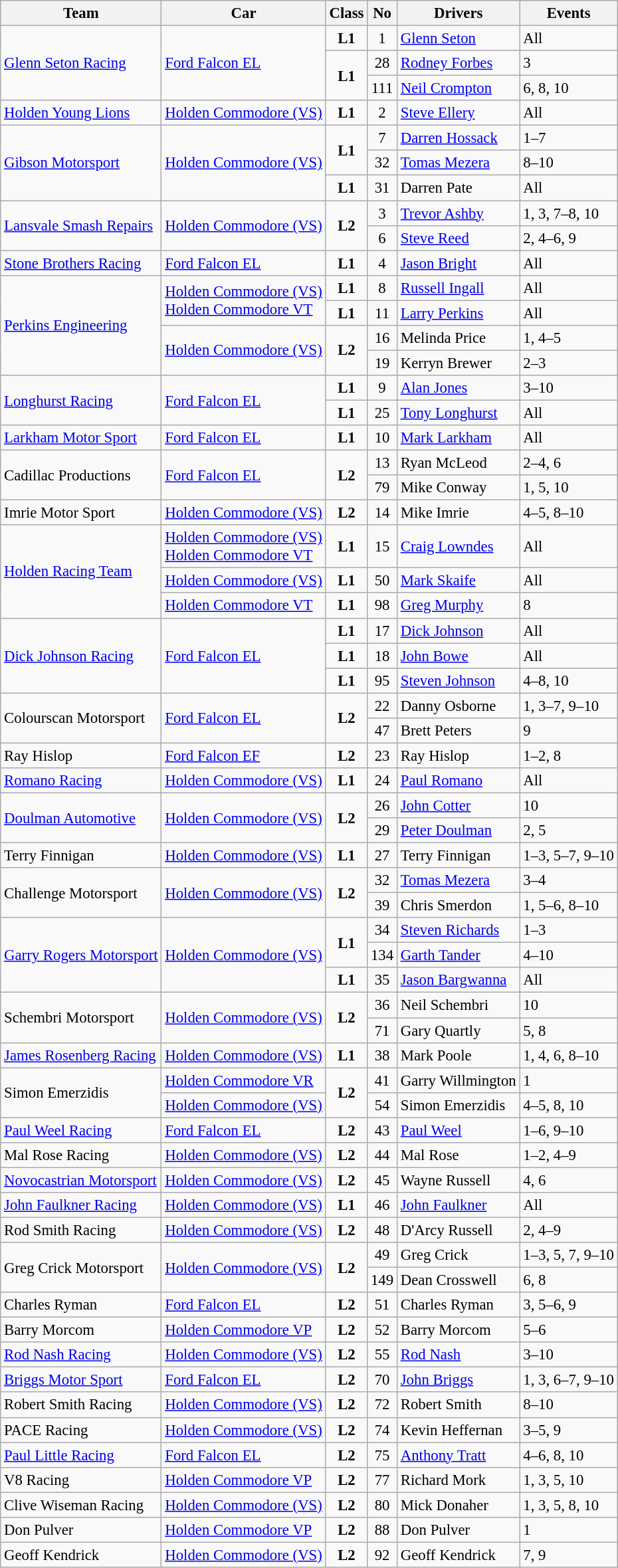<table class="wikitable" style="font-size: 95%;">
<tr>
<th>Team</th>
<th>Car</th>
<th>Class</th>
<th>No</th>
<th>Drivers</th>
<th>Events</th>
</tr>
<tr>
<td rowspan=3><a href='#'>Glenn Seton Racing</a></td>
<td rowspan=3><a href='#'>Ford Falcon EL</a></td>
<td align=center><strong><span>L1</span></strong></td>
<td align="center">1</td>
<td> <a href='#'>Glenn Seton</a></td>
<td>All</td>
</tr>
<tr>
<td rowspan=2 align=center><strong><span>L1</span></strong></td>
<td align="center">28</td>
<td> <a href='#'>Rodney Forbes</a></td>
<td>3</td>
</tr>
<tr>
<td align="center">111</td>
<td> <a href='#'>Neil Crompton</a></td>
<td>6, 8, 10</td>
</tr>
<tr>
<td><a href='#'>Holden Young Lions</a></td>
<td><a href='#'>Holden Commodore (VS)</a></td>
<td align=center><strong><span>L1</span></strong></td>
<td align="center">2</td>
<td> <a href='#'>Steve Ellery</a></td>
<td>All</td>
</tr>
<tr>
<td rowspan=3><a href='#'>Gibson Motorsport</a></td>
<td rowspan=3><a href='#'>Holden Commodore (VS)</a></td>
<td rowspan=2 align=center><strong><span>L1</span></strong></td>
<td align="center">7</td>
<td> <a href='#'>Darren Hossack</a></td>
<td>1–7</td>
</tr>
<tr>
<td align="center">32</td>
<td> <a href='#'>Tomas Mezera</a></td>
<td>8–10</td>
</tr>
<tr>
<td align=center><strong><span>L1</span></strong></td>
<td align="center">31</td>
<td> Darren Pate</td>
<td>All</td>
</tr>
<tr>
<td rowspan=2><a href='#'>Lansvale Smash Repairs</a></td>
<td rowspan=2><a href='#'>Holden Commodore (VS)</a></td>
<td rowspan=2 align=center><strong><span>L2</span></strong></td>
<td align="center">3</td>
<td> <a href='#'>Trevor Ashby</a></td>
<td>1, 3, 7–8, 10</td>
</tr>
<tr>
<td align="center">6</td>
<td> <a href='#'>Steve Reed</a></td>
<td>2, 4–6, 9</td>
</tr>
<tr>
<td><a href='#'>Stone Brothers Racing</a></td>
<td><a href='#'>Ford Falcon EL</a></td>
<td align=center><strong><span>L1</span></strong></td>
<td align="center">4</td>
<td> <a href='#'>Jason Bright</a></td>
<td>All</td>
</tr>
<tr>
<td rowspan=4><a href='#'>Perkins Engineering</a></td>
<td rowspan=2><a href='#'>Holden Commodore (VS)</a><br><a href='#'>Holden Commodore VT</a></td>
<td align=center><strong><span>L1</span></strong></td>
<td align="center">8</td>
<td> <a href='#'>Russell Ingall</a></td>
<td>All</td>
</tr>
<tr>
<td align=center><strong><span>L1</span></strong></td>
<td align="center">11</td>
<td> <a href='#'>Larry Perkins</a></td>
<td>All</td>
</tr>
<tr>
<td rowspan=2><a href='#'>Holden Commodore (VS)</a></td>
<td rowspan=2 align=center><strong><span>L2</span></strong></td>
<td align="center">16</td>
<td> Melinda Price</td>
<td>1, 4–5</td>
</tr>
<tr>
<td align="center">19</td>
<td> Kerryn Brewer</td>
<td>2–3</td>
</tr>
<tr>
<td rowspan=2><a href='#'>Longhurst Racing</a></td>
<td rowspan=2><a href='#'>Ford Falcon EL</a></td>
<td align=center><strong><span>L1</span></strong></td>
<td align="center">9</td>
<td> <a href='#'>Alan Jones</a></td>
<td>3–10</td>
</tr>
<tr>
<td align=center><strong><span>L1</span></strong></td>
<td align="center">25</td>
<td> <a href='#'>Tony Longhurst</a></td>
<td>All</td>
</tr>
<tr>
<td><a href='#'>Larkham Motor Sport</a></td>
<td><a href='#'>Ford Falcon EL</a></td>
<td align=center><strong><span>L1</span></strong></td>
<td align="center">10</td>
<td> <a href='#'>Mark Larkham</a></td>
<td>All</td>
</tr>
<tr>
<td rowspan=2>Cadillac Productions</td>
<td rowspan=2><a href='#'>Ford Falcon EL</a></td>
<td rowspan=2 align=center><strong><span>L2</span></strong></td>
<td align="center">13</td>
<td> Ryan McLeod</td>
<td>2–4, 6</td>
</tr>
<tr>
<td align="center">79</td>
<td> Mike Conway</td>
<td>1, 5, 10</td>
</tr>
<tr>
<td>Imrie Motor Sport</td>
<td><a href='#'>Holden Commodore (VS)</a></td>
<td align=center><strong><span>L2</span></strong></td>
<td align="center">14</td>
<td> Mike Imrie</td>
<td>4–5, 8–10</td>
</tr>
<tr>
<td rowspan=3><a href='#'>Holden Racing Team</a></td>
<td><a href='#'>Holden Commodore (VS)</a><br><a href='#'>Holden Commodore VT</a></td>
<td align=center><strong><span>L1</span></strong></td>
<td align="center">15</td>
<td> <a href='#'>Craig Lowndes</a></td>
<td>All</td>
</tr>
<tr>
<td><a href='#'>Holden Commodore (VS)</a></td>
<td align=center><strong><span>L1</span></strong></td>
<td align="center">50</td>
<td> <a href='#'>Mark Skaife</a></td>
<td>All</td>
</tr>
<tr>
<td><a href='#'>Holden Commodore VT</a></td>
<td align=center><strong><span>L1</span></strong></td>
<td align="center">98</td>
<td> <a href='#'>Greg Murphy</a></td>
<td>8</td>
</tr>
<tr>
<td rowspan=3><a href='#'>Dick Johnson Racing</a></td>
<td rowspan=3><a href='#'>Ford Falcon EL</a></td>
<td align=center><strong><span>L1</span></strong></td>
<td align="center">17</td>
<td> <a href='#'>Dick Johnson</a></td>
<td>All</td>
</tr>
<tr>
<td align=center><strong><span>L1</span></strong></td>
<td align="center">18</td>
<td> <a href='#'>John Bowe</a></td>
<td>All</td>
</tr>
<tr>
<td align=center><strong><span>L1</span></strong></td>
<td align="center">95</td>
<td> <a href='#'>Steven Johnson</a></td>
<td>4–8, 10</td>
</tr>
<tr>
<td rowspan=2>Colourscan Motorsport</td>
<td rowspan=2><a href='#'>Ford Falcon EL</a></td>
<td rowspan=2 align=center><strong><span>L2</span></strong></td>
<td align="center">22</td>
<td> Danny Osborne</td>
<td>1, 3–7, 9–10</td>
</tr>
<tr>
<td align="center">47</td>
<td> Brett Peters</td>
<td>9</td>
</tr>
<tr>
<td>Ray Hislop</td>
<td><a href='#'>Ford Falcon EF</a></td>
<td align=center><strong><span>L2</span></strong></td>
<td align="center">23</td>
<td> Ray Hislop</td>
<td>1–2, 8</td>
</tr>
<tr>
<td><a href='#'>Romano Racing</a></td>
<td><a href='#'>Holden Commodore (VS)</a></td>
<td align=center><strong><span>L1</span></strong></td>
<td align="center">24</td>
<td> <a href='#'>Paul Romano</a></td>
<td>All</td>
</tr>
<tr>
<td rowspan=2><a href='#'>Doulman Automotive</a></td>
<td rowspan=2><a href='#'>Holden Commodore (VS)</a></td>
<td rowspan=2 align=center><strong><span>L2</span></strong></td>
<td align="center">26</td>
<td> <a href='#'>John Cotter</a></td>
<td>10</td>
</tr>
<tr>
<td align="center">29</td>
<td> <a href='#'>Peter Doulman</a></td>
<td>2, 5</td>
</tr>
<tr>
<td>Terry Finnigan</td>
<td><a href='#'>Holden Commodore (VS)</a></td>
<td align=center><strong><span>L1</span></strong></td>
<td align="center">27</td>
<td> Terry Finnigan</td>
<td>1–3, 5–7, 9–10</td>
</tr>
<tr>
<td rowspan=2>Challenge Motorsport</td>
<td rowspan=2><a href='#'>Holden Commodore (VS)</a></td>
<td rowspan=2 align=center><strong><span>L2</span></strong></td>
<td align="center">32</td>
<td> <a href='#'>Tomas Mezera</a></td>
<td>3–4</td>
</tr>
<tr>
<td align="center">39</td>
<td> Chris Smerdon</td>
<td>1, 5–6, 8–10</td>
</tr>
<tr>
<td rowspan=3><a href='#'>Garry Rogers Motorsport</a></td>
<td rowspan=3><a href='#'>Holden Commodore (VS)</a></td>
<td rowspan=2 align=center><strong><span>L1</span></strong></td>
<td align="center">34</td>
<td> <a href='#'>Steven Richards</a></td>
<td>1–3</td>
</tr>
<tr>
<td align="center">134</td>
<td> <a href='#'>Garth Tander</a></td>
<td>4–10</td>
</tr>
<tr>
<td align=center><strong><span>L1</span></strong></td>
<td align="center">35</td>
<td> <a href='#'>Jason Bargwanna</a></td>
<td>All</td>
</tr>
<tr>
<td rowspan=2>Schembri Motorsport</td>
<td rowspan=2><a href='#'>Holden Commodore (VS)</a></td>
<td rowspan=2 align=center><strong><span>L2</span></strong></td>
<td align="center">36</td>
<td> Neil Schembri</td>
<td>10</td>
</tr>
<tr>
<td align="center">71</td>
<td> Gary Quartly</td>
<td>5, 8</td>
</tr>
<tr>
<td><a href='#'>James Rosenberg Racing</a></td>
<td><a href='#'>Holden Commodore (VS)</a></td>
<td align=center><strong><span>L1</span></strong></td>
<td align="center">38</td>
<td> Mark Poole</td>
<td>1, 4, 6, 8–10</td>
</tr>
<tr>
<td rowspan=2>Simon Emerzidis</td>
<td><a href='#'>Holden Commodore VR</a></td>
<td rowspan=2 align=center><strong><span>L2</span></strong></td>
<td align="center">41</td>
<td> Garry Willmington</td>
<td>1</td>
</tr>
<tr>
<td><a href='#'>Holden Commodore (VS)</a></td>
<td align="center">54</td>
<td> Simon Emerzidis</td>
<td>4–5, 8, 10</td>
</tr>
<tr>
<td><a href='#'>Paul Weel Racing</a></td>
<td><a href='#'>Ford Falcon EL</a></td>
<td align=center><strong><span>L2</span></strong></td>
<td align="center">43</td>
<td> <a href='#'>Paul Weel</a></td>
<td>1–6, 9–10</td>
</tr>
<tr>
<td>Mal Rose Racing</td>
<td><a href='#'>Holden Commodore (VS)</a></td>
<td align=center><strong><span>L2</span></strong></td>
<td align="center">44</td>
<td> Mal Rose</td>
<td>1–2, 4–9</td>
</tr>
<tr>
<td><a href='#'>Novocastrian Motorsport</a></td>
<td><a href='#'>Holden Commodore (VS)</a></td>
<td align=center><strong><span>L2</span></strong></td>
<td align="center">45</td>
<td> Wayne Russell</td>
<td>4, 6</td>
</tr>
<tr>
<td><a href='#'>John Faulkner Racing</a></td>
<td><a href='#'>Holden Commodore (VS)</a></td>
<td align=center><strong><span>L1</span></strong></td>
<td align="center">46</td>
<td> <a href='#'>John Faulkner</a></td>
<td>All</td>
</tr>
<tr>
<td>Rod Smith Racing</td>
<td><a href='#'>Holden Commodore (VS)</a></td>
<td align=center><strong><span>L2</span></strong></td>
<td align="center">48</td>
<td> D'Arcy Russell</td>
<td>2, 4–9</td>
</tr>
<tr>
<td rowspan=2>Greg Crick Motorsport</td>
<td rowspan=2><a href='#'>Holden Commodore (VS)</a></td>
<td rowspan=2 align=center><strong><span>L2</span></strong></td>
<td align="center">49</td>
<td> Greg Crick</td>
<td>1–3, 5, 7, 9–10</td>
</tr>
<tr>
<td align="center">149</td>
<td> Dean Crosswell</td>
<td>6, 8</td>
</tr>
<tr>
<td>Charles Ryman</td>
<td><a href='#'>Ford Falcon EL</a></td>
<td align=center><strong><span>L2</span></strong></td>
<td align="center">51</td>
<td> Charles Ryman</td>
<td>3, 5–6, 9</td>
</tr>
<tr>
<td>Barry Morcom</td>
<td><a href='#'>Holden Commodore VP</a></td>
<td align=center><strong><span>L2</span></strong></td>
<td align="center">52</td>
<td> Barry Morcom</td>
<td>5–6</td>
</tr>
<tr>
<td><a href='#'>Rod Nash Racing</a></td>
<td><a href='#'>Holden Commodore (VS)</a></td>
<td align=center><strong><span>L2</span></strong></td>
<td align="center">55</td>
<td> <a href='#'>Rod Nash</a></td>
<td>3–10</td>
</tr>
<tr>
<td><a href='#'>Briggs Motor Sport</a></td>
<td><a href='#'>Ford Falcon EL</a></td>
<td align=center><strong><span>L2</span></strong></td>
<td align="center">70</td>
<td> <a href='#'>John Briggs</a></td>
<td>1, 3, 6–7, 9–10</td>
</tr>
<tr>
<td>Robert Smith Racing</td>
<td><a href='#'>Holden Commodore (VS)</a></td>
<td align=center><strong><span>L2</span></strong></td>
<td align="center">72</td>
<td> Robert Smith</td>
<td>8–10</td>
</tr>
<tr>
<td>PACE Racing</td>
<td><a href='#'>Holden Commodore (VS)</a></td>
<td align=center><strong><span>L2</span></strong></td>
<td align="center">74</td>
<td> Kevin Heffernan</td>
<td>3–5, 9</td>
</tr>
<tr>
<td><a href='#'>Paul Little Racing</a></td>
<td><a href='#'>Ford Falcon EL</a></td>
<td align=center><strong><span>L2</span></strong></td>
<td align="center">75</td>
<td> <a href='#'>Anthony Tratt</a></td>
<td>4–6, 8, 10</td>
</tr>
<tr>
<td>V8 Racing</td>
<td><a href='#'>Holden Commodore VP</a></td>
<td align=center><strong><span>L2</span></strong></td>
<td align="center">77</td>
<td> Richard Mork</td>
<td>1, 3, 5, 10</td>
</tr>
<tr>
<td>Clive Wiseman Racing</td>
<td><a href='#'>Holden Commodore (VS)</a></td>
<td align=center><strong><span>L2</span></strong></td>
<td align="center">80</td>
<td> Mick Donaher</td>
<td>1, 3, 5, 8, 10</td>
</tr>
<tr>
<td>Don Pulver</td>
<td><a href='#'>Holden Commodore VP</a></td>
<td align=center><strong><span>L2</span></strong></td>
<td align="center">88</td>
<td> Don Pulver</td>
<td>1</td>
</tr>
<tr>
<td>Geoff Kendrick</td>
<td><a href='#'>Holden Commodore (VS)</a></td>
<td align=center><strong><span>L2</span></strong></td>
<td align="center">92</td>
<td> Geoff Kendrick</td>
<td>7, 9</td>
</tr>
</table>
